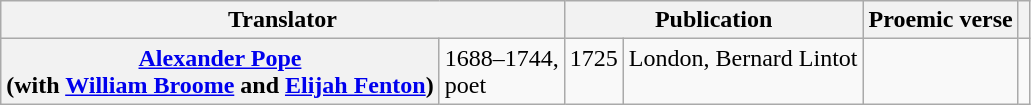<table class="wikitable" ">
<tr>
<th scope="col" colspan="2">Translator</th>
<th scope="col" colspan="2">Publication</th>
<th scope="col">Proemic verse</th>
<th scope="col"></th>
</tr>
<tr valign="top">
<th><a href='#'>Alexander Pope</a><br> (with <a href='#'>William Broome</a> and <a href='#'>Elijah Fenton</a>)</th>
<td>1688–1744,<br>poet</td>
<td>1725</td>
<td>London, Bernard Lintot</td>
<td style=white-space:nowrap><br><blockquote></blockquote></td>
<td></td>
</tr>
</table>
